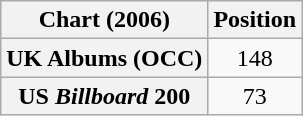<table class="wikitable sortable plainrowheaders" style="text-align:center">
<tr>
<th scope="col">Chart (2006)</th>
<th scope="col">Position</th>
</tr>
<tr>
<th scope="row">UK Albums (OCC)</th>
<td>148</td>
</tr>
<tr>
<th scope="row">US <em>Billboard</em> 200</th>
<td>73</td>
</tr>
</table>
